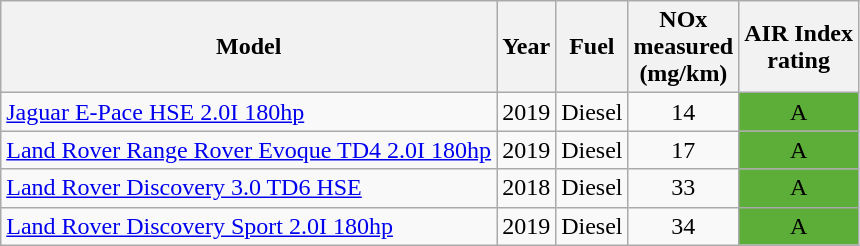<table class="wikitable sortable">
<tr>
<th>Model</th>
<th>Year</th>
<th>Fuel</th>
<th>NOx<br>measured<br>(mg/km)</th>
<th>AIR Index<br>rating</th>
</tr>
<tr>
<td><a href='#'>Jaguar E-Pace HSE 2.0I 180hp</a></td>
<td>2019</td>
<td>Diesel</td>
<td style="text-align:center">14</td>
<td style="text-align:center;background: #5CAE38">A</td>
</tr>
<tr>
<td><a href='#'>Land Rover Range Rover Evoque TD4 2.0I 180hp</a></td>
<td>2019</td>
<td>Diesel</td>
<td style="text-align:center">17</td>
<td style="text-align:center;background: #5CAE38">A</td>
</tr>
<tr>
<td><a href='#'>Land Rover Discovery 3.0 TD6 HSE</a></td>
<td>2018</td>
<td>Diesel</td>
<td style="text-align:center">33</td>
<td style="text-align:center;background: #5CAE38">A</td>
</tr>
<tr>
<td><a href='#'>Land Rover Discovery Sport 2.0I 180hp</a></td>
<td>2019</td>
<td>Diesel</td>
<td style="text-align:center">34</td>
<td style="text-align:center;background: #5CAE38">A</td>
</tr>
</table>
